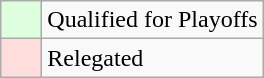<table class="wikitable">
<tr>
<td style="background: #ddffdd" width="20"></td>
<td>Qualified for Playoffs</td>
</tr>
<tr>
<td style="background: #ffdddd" width="20"></td>
<td>Relegated</td>
</tr>
</table>
